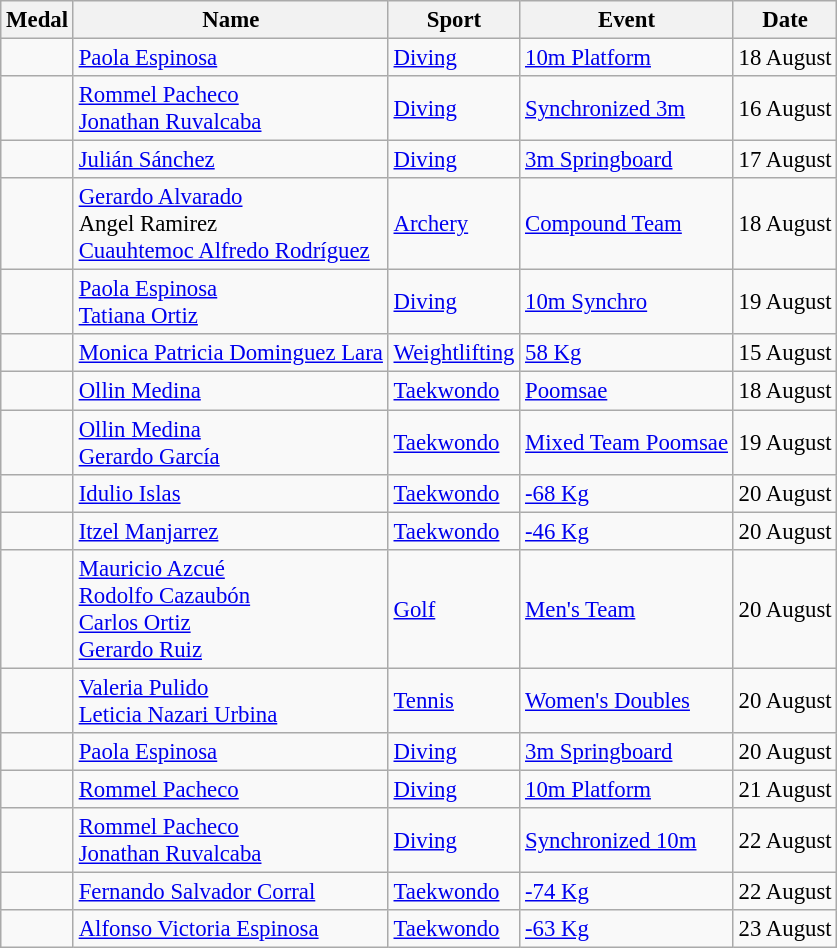<table class="wikitable sortable" border="1" style="font-size:95%">
<tr>
<th>Medal</th>
<th>Name</th>
<th>Sport</th>
<th>Event</th>
<th>Date</th>
</tr>
<tr>
<td></td>
<td><a href='#'>Paola Espinosa</a></td>
<td><a href='#'>Diving</a></td>
<td><a href='#'>10m Platform</a></td>
<td>18 August</td>
</tr>
<tr>
<td></td>
<td><a href='#'>Rommel Pacheco</a> <br> <a href='#'>Jonathan Ruvalcaba</a></td>
<td><a href='#'>Diving</a></td>
<td><a href='#'>Synchronized 3m</a></td>
<td>16 August</td>
</tr>
<tr>
<td></td>
<td><a href='#'>Julián Sánchez</a></td>
<td><a href='#'>Diving</a></td>
<td><a href='#'>3m Springboard</a></td>
<td>17 August</td>
</tr>
<tr>
<td></td>
<td><a href='#'>Gerardo Alvarado</a> <br> Angel Ramirez <br> <a href='#'>Cuauhtemoc Alfredo Rodríguez</a></td>
<td><a href='#'>Archery</a></td>
<td><a href='#'>Compound Team</a></td>
<td>18 August</td>
</tr>
<tr>
<td></td>
<td><a href='#'>Paola Espinosa</a> <br> <a href='#'>Tatiana Ortiz</a></td>
<td><a href='#'>Diving</a></td>
<td><a href='#'>10m Synchro</a></td>
<td>19 August</td>
</tr>
<tr>
<td></td>
<td><a href='#'>Monica Patricia Dominguez Lara</a></td>
<td><a href='#'>Weightlifting</a></td>
<td><a href='#'>58 Kg</a></td>
<td>15 August</td>
</tr>
<tr>
<td></td>
<td><a href='#'>Ollin Medina</a></td>
<td><a href='#'>Taekwondo</a></td>
<td><a href='#'>Poomsae</a></td>
<td>18 August</td>
</tr>
<tr>
<td></td>
<td><a href='#'>Ollin Medina</a> <br> <a href='#'>Gerardo García</a></td>
<td><a href='#'>Taekwondo</a></td>
<td><a href='#'>Mixed Team Poomsae</a></td>
<td>19 August</td>
</tr>
<tr>
<td></td>
<td><a href='#'>Idulio Islas</a></td>
<td><a href='#'>Taekwondo</a></td>
<td><a href='#'>-68 Kg</a></td>
<td>20 August</td>
</tr>
<tr>
<td></td>
<td><a href='#'>Itzel Manjarrez</a></td>
<td><a href='#'>Taekwondo</a></td>
<td><a href='#'>-46 Kg</a></td>
<td>20 August</td>
</tr>
<tr>
<td></td>
<td><a href='#'>Mauricio Azcué</a> <br> <a href='#'>Rodolfo Cazaubón</a> <br> <a href='#'>Carlos Ortiz</a> <br> <a href='#'>Gerardo Ruiz</a></td>
<td><a href='#'>Golf</a></td>
<td><a href='#'>Men's Team</a></td>
<td>20 August</td>
</tr>
<tr>
<td></td>
<td><a href='#'>Valeria Pulido</a> <br> <a href='#'>Leticia Nazari Urbina</a></td>
<td><a href='#'>Tennis</a></td>
<td><a href='#'>Women's Doubles</a></td>
<td>20 August</td>
</tr>
<tr>
<td></td>
<td><a href='#'>Paola Espinosa</a></td>
<td><a href='#'>Diving</a></td>
<td><a href='#'>3m Springboard</a></td>
<td>20 August</td>
</tr>
<tr>
<td></td>
<td><a href='#'>Rommel Pacheco</a></td>
<td><a href='#'>Diving</a></td>
<td><a href='#'>10m Platform</a></td>
<td>21 August</td>
</tr>
<tr>
<td></td>
<td><a href='#'>Rommel Pacheco</a> <br> <a href='#'>Jonathan Ruvalcaba</a></td>
<td><a href='#'>Diving</a></td>
<td><a href='#'>Synchronized 10m</a></td>
<td>22 August</td>
</tr>
<tr>
<td></td>
<td><a href='#'>Fernando Salvador Corral</a></td>
<td><a href='#'>Taekwondo</a></td>
<td><a href='#'>-74 Kg</a></td>
<td>22 August</td>
</tr>
<tr>
<td></td>
<td><a href='#'>Alfonso Victoria Espinosa</a></td>
<td><a href='#'>Taekwondo</a></td>
<td><a href='#'>-63 Kg</a></td>
<td>23 August<br></td>
</tr>
</table>
